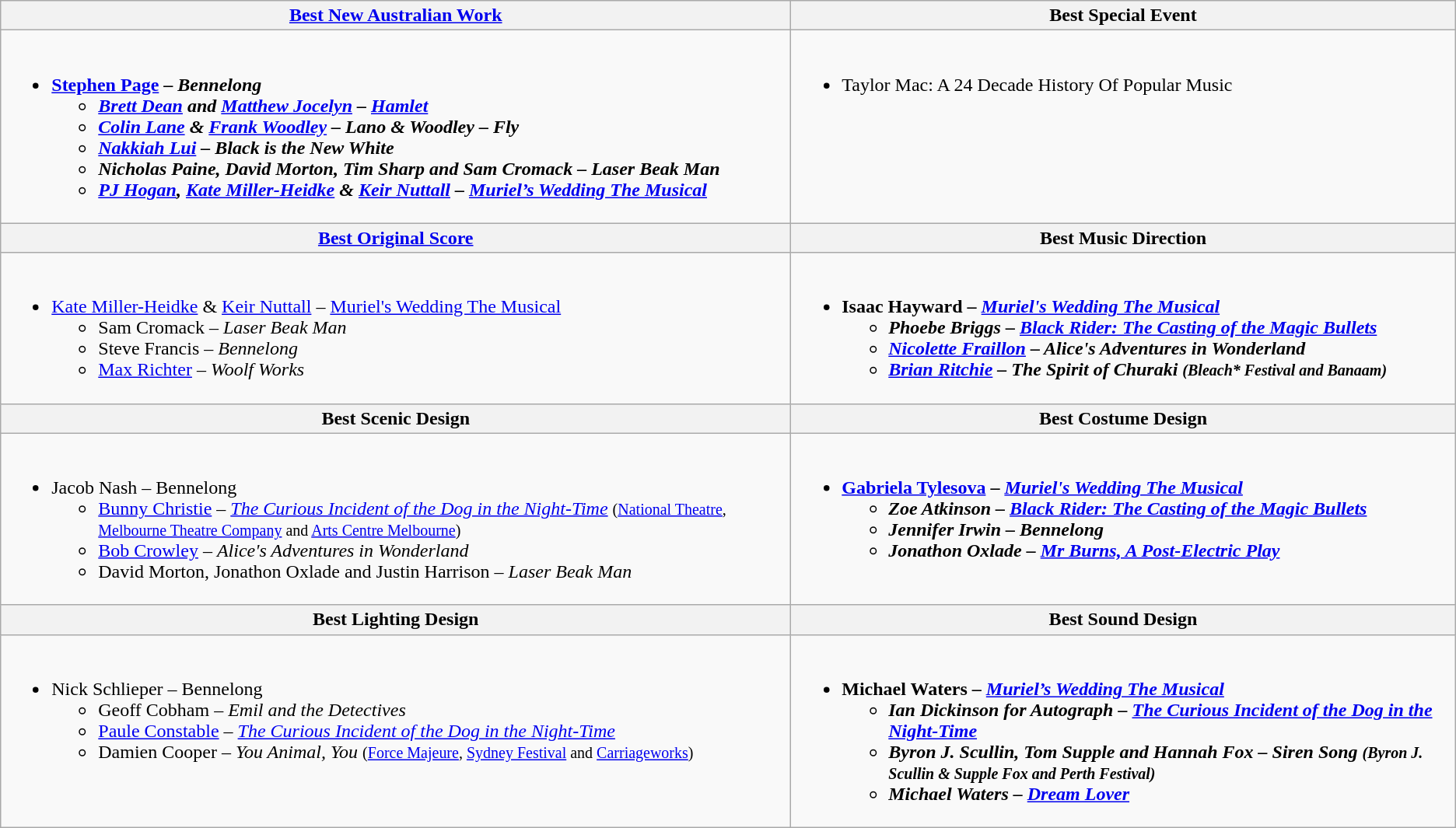<table class="wikitable">
<tr>
<th><a href='#'>Best New Australian Work</a></th>
<th>Best Special Event</th>
</tr>
<tr>
<td valign="top"><br><ul><li><strong><a href='#'>Stephen Page</a> – <em>Bennelong<strong><em><ul><li><a href='#'>Brett Dean</a> and <a href='#'>Matthew Jocelyn</a> – </em><a href='#'>Hamlet</a><em></li><li><a href='#'>Colin Lane</a> & <a href='#'>Frank Woodley</a> – </em>Lano & Woodley – Fly<em></li><li><a href='#'>Nakkiah Lui</a> – </em>Black is the New White<em></li><li>Nicholas Paine, David Morton, Tim Sharp and Sam Cromack – </em>Laser Beak Man<em></li><li><a href='#'>PJ Hogan</a>, <a href='#'>Kate Miller-Heidke</a> & <a href='#'>Keir Nuttall</a> – </em><a href='#'>Muriel’s Wedding The Musical</a><em></li></ul></li></ul></td>
<td valign="top"><br><ul><li></em></strong>Taylor Mac: A 24 Decade History Of Popular Music<strong><em></li></ul></td>
</tr>
<tr>
<th><a href='#'>Best Original Score</a></th>
<th>Best Music Direction</th>
</tr>
<tr>
<td valign="top"><br><ul><li></strong><a href='#'>Kate Miller-Heidke</a> & <a href='#'>Keir Nuttall</a> – </em><a href='#'>Muriel's Wedding The Musical</a></em></strong><ul><li>Sam Cromack – <em>Laser Beak Man</em></li><li>Steve Francis – <em>Bennelong</em></li><li><a href='#'>Max Richter</a> – <em>Woolf Works</em></li></ul></li></ul></td>
<td valign="top"><br><ul><li><strong>Isaac Hayward – <em><a href='#'>Muriel's Wedding The Musical</a><strong><em><ul><li>Phoebe Briggs – </em><a href='#'>Black Rider: The Casting of the Magic Bullets</a><em></li><li><a href='#'>Nicolette Fraillon</a> – </em>Alice's Adventures in Wonderland<em></li><li><a href='#'>Brian Ritchie</a> – </em>The Spirit of Churaki<em> <small>(Bleach* Festival and Banaam)</small></li></ul></li></ul></td>
</tr>
<tr>
<th>Best Scenic Design</th>
<th>Best Costume Design</th>
</tr>
<tr>
<td valign="top"><br><ul><li></strong>Jacob Nash – </em>Bennelong</em></strong><ul><li><a href='#'>Bunny Christie</a> – <em><a href='#'>The Curious Incident of the Dog in the Night-Time</a></em> <small>(<a href='#'>National Theatre</a>, <a href='#'>Melbourne Theatre Company</a> and <a href='#'>Arts Centre Melbourne</a>)</small></li><li><a href='#'>Bob Crowley</a> – <em>Alice's Adventures in Wonderland</em></li><li>David Morton, Jonathon Oxlade and Justin Harrison – <em>Laser Beak Man</em></li></ul></li></ul></td>
<td valign="top"><br><ul><li><strong><a href='#'>Gabriela Tylesova</a> – <em><a href='#'>Muriel's Wedding The Musical</a><strong><em><ul><li>Zoe Atkinson – </em><a href='#'>Black Rider: The Casting of the Magic Bullets</a><em></li><li>Jennifer Irwin – </em>Bennelong<em></li><li>Jonathon Oxlade – </em><a href='#'>Mr Burns, A Post-Electric Play</a><em></li></ul></li></ul></td>
</tr>
<tr>
<th>Best Lighting Design</th>
<th>Best Sound Design</th>
</tr>
<tr>
<td valign="top"><br><ul><li></strong>Nick Schlieper – </em>Bennelong</em></strong><ul><li>Geoff Cobham – <em>Emil and the Detectives</em></li><li><a href='#'>Paule Constable</a> – <em><a href='#'>The Curious Incident of the Dog in the Night-Time</a></em></li><li>Damien Cooper – <em>You Animal, You</em> <small>(<a href='#'>Force Majeure</a>, <a href='#'>Sydney Festival</a> and <a href='#'>Carriageworks</a>)</small></li></ul></li></ul></td>
<td valign="top"><br><ul><li><strong>Michael Waters – <em><a href='#'>Muriel’s Wedding The Musical</a><strong><em><ul><li>Ian Dickinson for Autograph – </em><a href='#'>The Curious Incident of the Dog in the Night-Time</a><em></li><li>Byron J. Scullin, Tom Supple and Hannah Fox – </em>Siren Song<em> <small>(Byron J. Scullin & Supple Fox and Perth Festival)</small></li><li>Michael Waters – </em><a href='#'>Dream Lover</a><em></li></ul></li></ul></td>
</tr>
</table>
